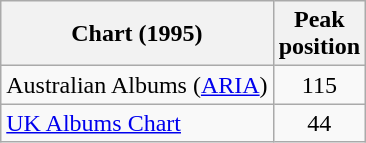<table class="wikitable">
<tr>
<th>Chart (1995)</th>
<th>Peak<br>position</th>
</tr>
<tr>
<td>Australian Albums (<a href='#'>ARIA</a>)</td>
<td style="text-align:center;">115</td>
</tr>
<tr>
<td><a href='#'>UK Albums Chart</a></td>
<td style="text-align:center;">44</td>
</tr>
</table>
